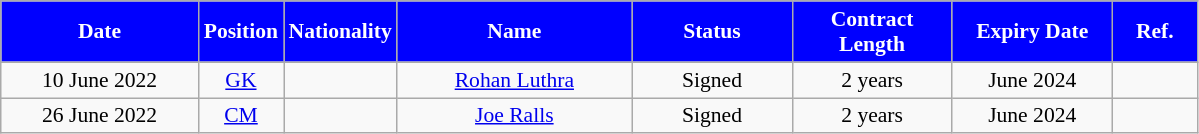<table class="wikitable"  style="text-align:center; font-size:90%; ">
<tr>
<th style="background:#0000FF; color:white; width:125px;">Date</th>
<th style="background:#0000FF; color:white; width:50px;">Position</th>
<th style="background:#0000FF; color:white; width:50px;">Nationality</th>
<th style="background:#0000FF; color:white; width:150px;">Name</th>
<th style="background:#0000FF; color:white; width:100px;">Status</th>
<th style="background:#0000FF; color:white; width:100px;">Contract Length</th>
<th style="background:#0000FF; color:white; width:100px;">Expiry Date</th>
<th style="background:#0000FF; color:white; width:50px;">Ref.</th>
</tr>
<tr>
<td>10 June 2022</td>
<td><a href='#'>GK</a></td>
<td></td>
<td><a href='#'>Rohan Luthra</a></td>
<td>Signed</td>
<td>2 years</td>
<td>June 2024</td>
<td></td>
</tr>
<tr>
<td>26 June 2022</td>
<td><a href='#'>CM</a></td>
<td></td>
<td><a href='#'>Joe Ralls</a></td>
<td>Signed</td>
<td>2 years</td>
<td>June 2024</td>
<td></td>
</tr>
</table>
